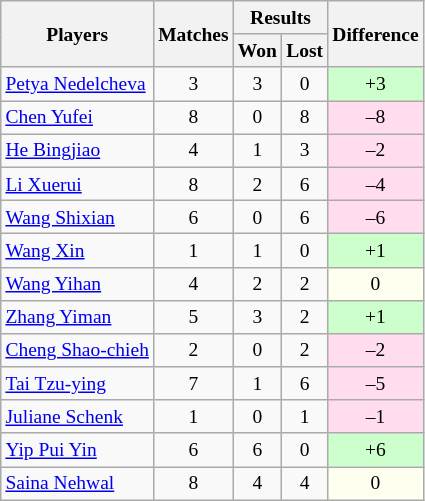<table class=wikitable style="text-align:center; font-size:small">
<tr>
<th rowspan="2">Players</th>
<th rowspan="2">Matches</th>
<th colspan="2">Results</th>
<th rowspan="2">Difference</th>
</tr>
<tr>
<th>Won</th>
<th>Lost</th>
</tr>
<tr>
<td align="left"> <a href='#'>Petya Nedelcheva</a></td>
<td>3</td>
<td>3</td>
<td>0</td>
<td bgcolor="#ccffcc">+3</td>
</tr>
<tr>
<td align="left"> <a href='#'>Chen Yufei</a></td>
<td>8</td>
<td>0</td>
<td>8</td>
<td bgcolor="#ffddee">–8</td>
</tr>
<tr>
<td align="left"> <a href='#'>He Bingjiao</a></td>
<td>4</td>
<td>1</td>
<td>3</td>
<td bgcolor="#ffddee">–2</td>
</tr>
<tr>
<td align="left"> <a href='#'>Li Xuerui</a></td>
<td>8</td>
<td>2</td>
<td>6</td>
<td bgcolor="#ffddee">–4</td>
</tr>
<tr>
<td align="left"> <a href='#'>Wang Shixian</a></td>
<td>6</td>
<td>0</td>
<td>6</td>
<td bgcolor="#ffddee">–6</td>
</tr>
<tr>
<td align="left"> <a href='#'>Wang Xin</a></td>
<td>1</td>
<td>1</td>
<td>0</td>
<td bgcolor="#ccffcc">+1</td>
</tr>
<tr>
<td align="left"> <a href='#'>Wang Yihan</a></td>
<td>4</td>
<td>2</td>
<td>2</td>
<td bgcolor="#fffff0">0</td>
</tr>
<tr>
<td align="left"> <a href='#'>Zhang Yiman</a></td>
<td>5</td>
<td>3</td>
<td>2</td>
<td bgcolor="#ccffcc">+1</td>
</tr>
<tr>
<td align="left"> <a href='#'>Cheng Shao-chieh</a></td>
<td>2</td>
<td>0</td>
<td>2</td>
<td bgcolor="#ffddee">–2</td>
</tr>
<tr>
<td align="left"> <a href='#'>Tai Tzu-ying</a></td>
<td>7</td>
<td>1</td>
<td>6</td>
<td bgcolor="#ffddee">–5</td>
</tr>
<tr>
<td align="left"> <a href='#'>Juliane Schenk</a></td>
<td>1</td>
<td>0</td>
<td>1</td>
<td bgcolor="#ffddee">–1</td>
</tr>
<tr>
<td align="left"> <a href='#'>Yip Pui Yin</a></td>
<td>6</td>
<td>6</td>
<td>0</td>
<td bgcolor="#ccffcc">+6</td>
</tr>
<tr>
<td align="left"> <a href='#'>Saina Nehwal</a></td>
<td>8</td>
<td>4</td>
<td>4</td>
<td bgcolor="#fffff0">0</td>
</tr>
</table>
